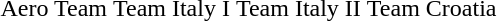<table>
<tr>
<td>Aero Team</td>
<td>Team Italy I </td>
<td>Team Italy II </td>
<td>Team Croatia </td>
</tr>
<tr>
</tr>
</table>
